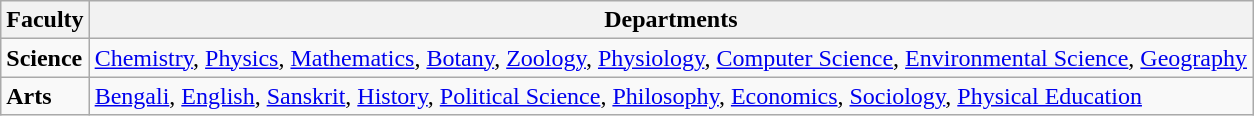<table class="wikitable sortable">
<tr>
<th>Faculty</th>
<th>Departments</th>
</tr>
<tr>
<td><strong>Science</strong></td>
<td><a href='#'>Chemistry</a>, <a href='#'>Physics</a>, <a href='#'>Mathematics</a>, <a href='#'>Botany</a>, <a href='#'>Zoology</a>, <a href='#'>Physiology</a>, <a href='#'>Computer Science</a>, <a href='#'>Environmental Science</a>, <a href='#'>Geography</a></td>
</tr>
<tr>
<td><strong>Arts</strong></td>
<td><a href='#'>Bengali</a>, <a href='#'>English</a>, <a href='#'>Sanskrit</a>, <a href='#'>History</a>, <a href='#'>Political Science</a>, <a href='#'>Philosophy</a>, <a href='#'>Economics</a>, <a href='#'>Sociology</a>, <a href='#'>Physical Education</a></td>
</tr>
</table>
